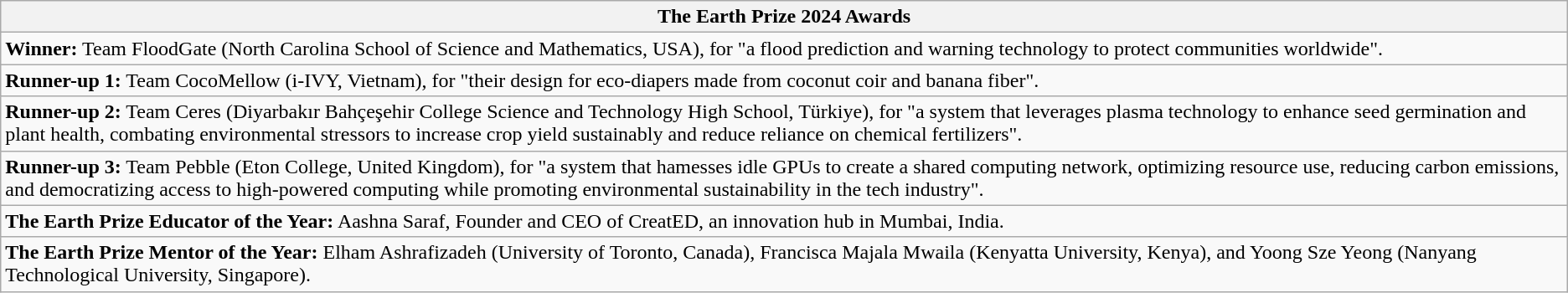<table class="wikitable">
<tr>
<th>The Earth Prize 2024 Awards</th>
</tr>
<tr>
<td><strong>Winner:</strong> Team FloodGate (North Carolina School of Science and Mathematics, USA), for "a flood prediction and warning technology to protect communities worldwide".</td>
</tr>
<tr>
<td><strong>Runner-up 1:</strong> Team CocoMellow (i-IVY, Vietnam), for "their design for eco-diapers made from coconut coir and banana fiber".</td>
</tr>
<tr>
<td><strong>Runner-up 2:</strong> Team Ceres (Diyarbakır Bahçeşehir College Science and Technology High School, Türkiye), for "a system that leverages plasma technology to enhance seed germination and plant health, combating environmental stressors to increase crop yield sustainably and reduce reliance on chemical fertilizers".</td>
</tr>
<tr>
<td><strong>Runner-up 3:</strong> Team Pebble (Eton College, United Kingdom), for "a system that hamesses idle GPUs to create a shared computing network, optimizing resource use, reducing carbon emissions, and democratizing access to high-powered computing while promoting environmental sustainability in the tech industry".</td>
</tr>
<tr>
<td><strong>The Earth Prize Educator of the Year:</strong> Aashna Saraf, Founder and CEO of CreatED, an innovation hub in Mumbai, India.</td>
</tr>
<tr>
<td><strong>The Earth Prize Mentor of the Year:</strong> Elham Ashrafizadeh (University of Toronto, Canada), Francisca Majala Mwaila (Kenyatta University, Kenya), and Yoong Sze Yeong (Nanyang Technological University, Singapore).</td>
</tr>
</table>
